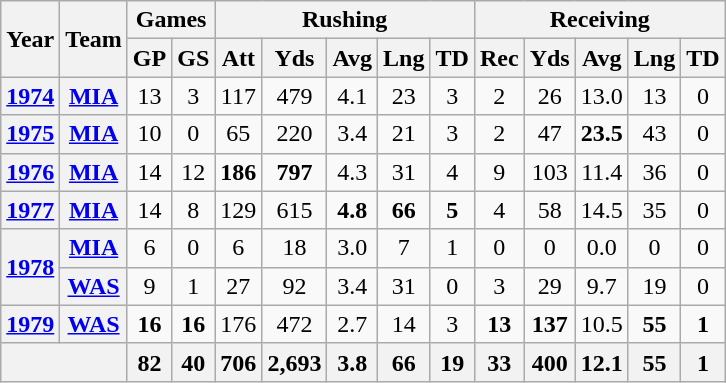<table class="wikitable" style="text-align:center;">
<tr>
<th rowspan="2">Year</th>
<th rowspan="2">Team</th>
<th colspan="2">Games</th>
<th colspan="5">Rushing</th>
<th colspan="5">Receiving</th>
</tr>
<tr>
<th>GP</th>
<th>GS</th>
<th>Att</th>
<th>Yds</th>
<th>Avg</th>
<th>Lng</th>
<th>TD</th>
<th>Rec</th>
<th>Yds</th>
<th>Avg</th>
<th>Lng</th>
<th>TD</th>
</tr>
<tr>
<th><a href='#'>1974</a></th>
<th><a href='#'>MIA</a></th>
<td>13</td>
<td>3</td>
<td>117</td>
<td>479</td>
<td>4.1</td>
<td>23</td>
<td>3</td>
<td>2</td>
<td>26</td>
<td>13.0</td>
<td>13</td>
<td>0</td>
</tr>
<tr>
<th><a href='#'>1975</a></th>
<th><a href='#'>MIA</a></th>
<td>10</td>
<td>0</td>
<td>65</td>
<td>220</td>
<td>3.4</td>
<td>21</td>
<td>3</td>
<td>2</td>
<td>47</td>
<td><strong>23.5</strong></td>
<td>43</td>
<td>0</td>
</tr>
<tr>
<th><a href='#'>1976</a></th>
<th><a href='#'>MIA</a></th>
<td>14</td>
<td>12</td>
<td><strong>186</strong></td>
<td><strong>797</strong></td>
<td>4.3</td>
<td>31</td>
<td>4</td>
<td>9</td>
<td>103</td>
<td>11.4</td>
<td>36</td>
<td>0</td>
</tr>
<tr>
<th><a href='#'>1977</a></th>
<th><a href='#'>MIA</a></th>
<td>14</td>
<td>8</td>
<td>129</td>
<td>615</td>
<td><strong>4.8</strong></td>
<td><strong>66</strong></td>
<td><strong>5</strong></td>
<td>4</td>
<td>58</td>
<td>14.5</td>
<td>35</td>
<td>0</td>
</tr>
<tr>
<th rowspan="2"><a href='#'>1978</a></th>
<th><a href='#'>MIA</a></th>
<td>6</td>
<td>0</td>
<td>6</td>
<td>18</td>
<td>3.0</td>
<td>7</td>
<td>1</td>
<td>0</td>
<td>0</td>
<td>0.0</td>
<td>0</td>
<td>0</td>
</tr>
<tr>
<th><a href='#'>WAS</a></th>
<td>9</td>
<td>1</td>
<td>27</td>
<td>92</td>
<td>3.4</td>
<td>31</td>
<td>0</td>
<td>3</td>
<td>29</td>
<td>9.7</td>
<td>19</td>
<td>0</td>
</tr>
<tr>
<th><a href='#'>1979</a></th>
<th><a href='#'>WAS</a></th>
<td><strong>16</strong></td>
<td><strong>16</strong></td>
<td>176</td>
<td>472</td>
<td>2.7</td>
<td>14</td>
<td>3</td>
<td><strong>13</strong></td>
<td><strong>137</strong></td>
<td>10.5</td>
<td><strong>55</strong></td>
<td><strong>1</strong></td>
</tr>
<tr>
<th colspan="2"></th>
<th>82</th>
<th>40</th>
<th>706</th>
<th>2,693</th>
<th>3.8</th>
<th>66</th>
<th>19</th>
<th>33</th>
<th>400</th>
<th>12.1</th>
<th>55</th>
<th>1</th>
</tr>
</table>
